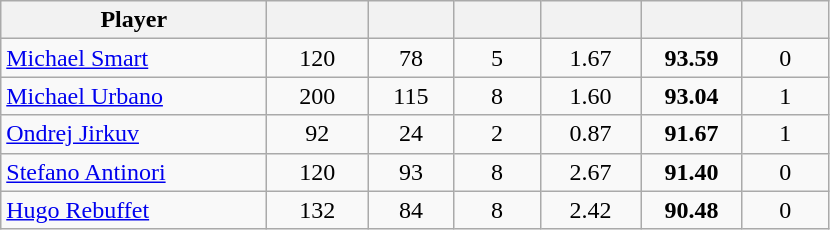<table class="wikitable sortable" style="text-align:center;">
<tr>
<th width="170px">Player</th>
<th width="60px"></th>
<th width="50px"></th>
<th width="50px"></th>
<th width="60px"></th>
<th width="60px"></th>
<th width="50px"></th>
</tr>
<tr>
<td style="text-align:left;"> <a href='#'>Michael Smart</a></td>
<td>120</td>
<td>78</td>
<td>5</td>
<td>1.67</td>
<td><strong>93.59</strong></td>
<td>0</td>
</tr>
<tr>
<td style="text-align:left;"> <a href='#'>Michael Urbano</a></td>
<td>200</td>
<td>115</td>
<td>8</td>
<td>1.60</td>
<td><strong>93.04</strong></td>
<td>1</td>
</tr>
<tr>
<td style="text-align:left;"> <a href='#'>Ondrej Jirkuv</a></td>
<td>92</td>
<td>24</td>
<td>2</td>
<td>0.87</td>
<td><strong>91.67</strong></td>
<td>1</td>
</tr>
<tr>
<td style="text-align:left;"> <a href='#'>Stefano Antinori</a></td>
<td>120</td>
<td>93</td>
<td>8</td>
<td>2.67</td>
<td><strong>91.40</strong></td>
<td>0</td>
</tr>
<tr>
<td style="text-align:left;"> <a href='#'>Hugo Rebuffet</a></td>
<td>132</td>
<td>84</td>
<td>8</td>
<td>2.42</td>
<td><strong>90.48</strong></td>
<td>0</td>
</tr>
</table>
